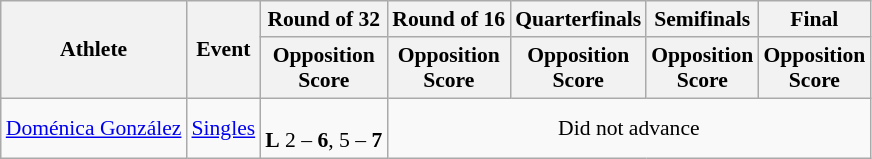<table class="wikitable" border="1" style="font-size:90%">
<tr>
<th rowspan=2>Athlete</th>
<th rowspan=2>Event</th>
<th>Round of 32</th>
<th>Round of 16</th>
<th>Quarterfinals</th>
<th>Semifinals</th>
<th>Final</th>
</tr>
<tr>
<th>Opposition<br>Score</th>
<th>Opposition<br>Score</th>
<th>Opposition<br>Score</th>
<th>Opposition<br>Score</th>
<th>Opposition<br>Score</th>
</tr>
<tr>
<td><a href='#'>Doménica González</a></td>
<td><a href='#'>Singles</a></td>
<td align=center><br><strong>L</strong> 2 – <strong>6</strong>, 5 – <strong>7</strong></td>
<td align="center" colspan="7">Did not advance</td>
</tr>
</table>
